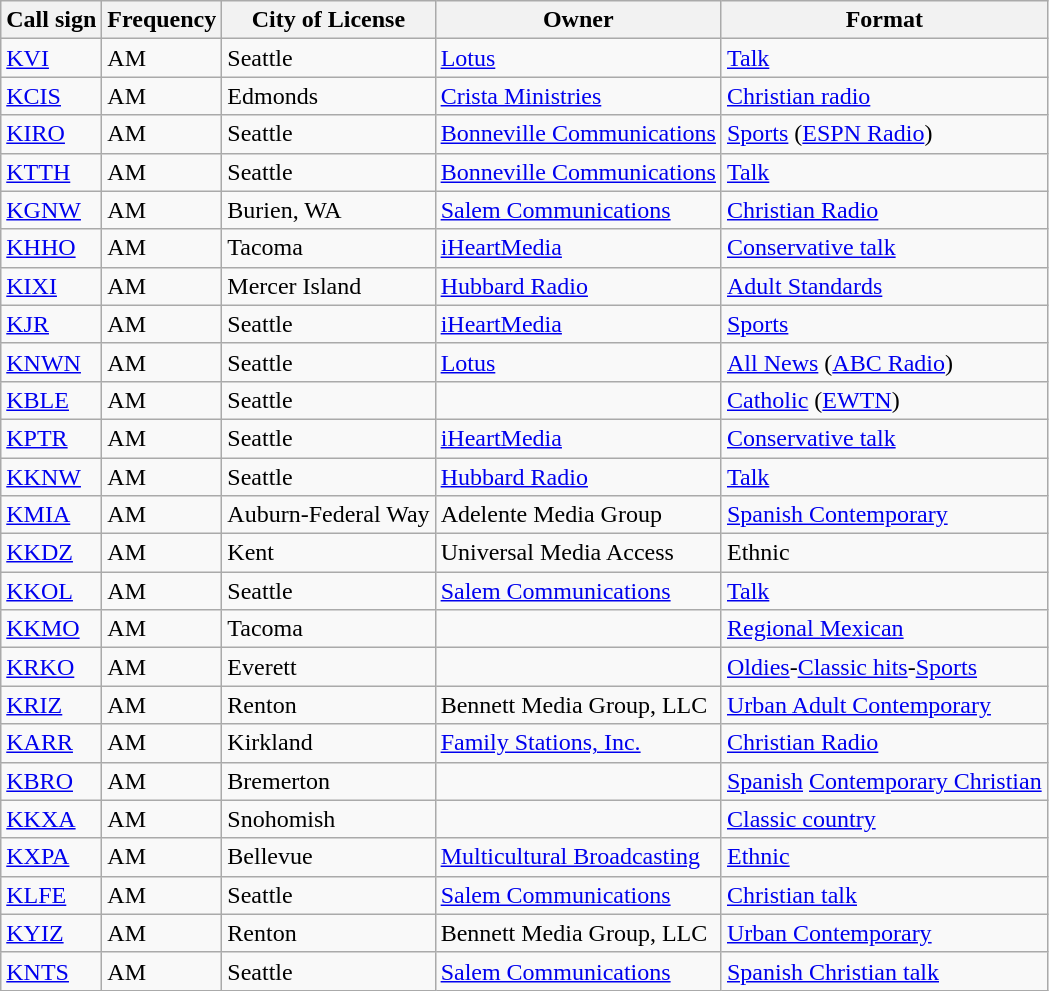<table class="wikitable sortable">
<tr>
<th>Call sign</th>
<th>Frequency</th>
<th>City of License </th>
<th>Owner</th>
<th>Format </th>
</tr>
<tr>
<td><a href='#'>KVI</a></td>
<td> AM</td>
<td>Seattle</td>
<td><a href='#'>Lotus</a></td>
<td><a href='#'>Talk</a></td>
</tr>
<tr>
<td><a href='#'>KCIS</a></td>
<td> AM</td>
<td>Edmonds</td>
<td><a href='#'>Crista Ministries</a></td>
<td><a href='#'>Christian radio</a></td>
</tr>
<tr>
<td><a href='#'>KIRO</a></td>
<td> AM</td>
<td>Seattle</td>
<td><a href='#'>Bonneville Communications</a></td>
<td><a href='#'>Sports</a> (<a href='#'>ESPN Radio</a>)</td>
</tr>
<tr>
<td><a href='#'>KTTH</a></td>
<td> AM</td>
<td>Seattle</td>
<td><a href='#'>Bonneville Communications</a></td>
<td><a href='#'>Talk</a></td>
</tr>
<tr>
<td><a href='#'>KGNW</a></td>
<td> AM</td>
<td>Burien, WA</td>
<td><a href='#'>Salem Communications</a></td>
<td><a href='#'>Christian Radio</a></td>
</tr>
<tr>
<td><a href='#'>KHHO</a></td>
<td> AM</td>
<td>Tacoma</td>
<td><a href='#'>iHeartMedia</a></td>
<td><a href='#'>Conservative talk</a></td>
</tr>
<tr>
<td><a href='#'>KIXI</a></td>
<td> AM</td>
<td>Mercer Island</td>
<td><a href='#'>Hubbard Radio</a></td>
<td><a href='#'>Adult Standards</a></td>
</tr>
<tr>
<td><a href='#'>KJR</a></td>
<td> AM</td>
<td>Seattle</td>
<td><a href='#'>iHeartMedia</a></td>
<td><a href='#'>Sports</a></td>
</tr>
<tr>
<td><a href='#'>KNWN</a></td>
<td> AM</td>
<td>Seattle</td>
<td><a href='#'>Lotus</a></td>
<td><a href='#'>All News</a> (<a href='#'>ABC Radio</a>)</td>
</tr>
<tr>
<td><a href='#'>KBLE</a></td>
<td> AM</td>
<td>Seattle</td>
<td></td>
<td><a href='#'>Catholic</a> (<a href='#'>EWTN</a>)</td>
</tr>
<tr>
<td><a href='#'>KPTR</a></td>
<td> AM</td>
<td>Seattle</td>
<td><a href='#'>iHeartMedia</a></td>
<td><a href='#'>Conservative talk</a></td>
</tr>
<tr>
<td><a href='#'>KKNW</a></td>
<td> AM</td>
<td>Seattle</td>
<td><a href='#'>Hubbard Radio</a></td>
<td><a href='#'>Talk</a></td>
</tr>
<tr>
<td><a href='#'>KMIA</a></td>
<td> AM</td>
<td>Auburn-Federal Way</td>
<td>Adelente Media Group</td>
<td><a href='#'>Spanish Contemporary</a></td>
</tr>
<tr>
<td><a href='#'>KKDZ</a></td>
<td> AM</td>
<td>Kent</td>
<td>Universal Media Access</td>
<td>Ethnic</td>
</tr>
<tr>
<td><a href='#'>KKOL</a></td>
<td> AM</td>
<td>Seattle</td>
<td><a href='#'>Salem Communications</a></td>
<td><a href='#'>Talk</a></td>
</tr>
<tr>
<td><a href='#'>KKMO</a></td>
<td> AM</td>
<td>Tacoma</td>
<td></td>
<td><a href='#'>Regional Mexican</a></td>
</tr>
<tr>
<td><a href='#'>KRKO</a></td>
<td> AM</td>
<td>Everett</td>
<td></td>
<td><a href='#'>Oldies</a>-<a href='#'>Classic hits</a>-<a href='#'>Sports</a></td>
</tr>
<tr>
<td><a href='#'>KRIZ</a></td>
<td> AM</td>
<td>Renton</td>
<td>Bennett Media Group, LLC</td>
<td><a href='#'>Urban Adult Contemporary</a></td>
</tr>
<tr>
<td><a href='#'>KARR</a></td>
<td> AM</td>
<td>Kirkland</td>
<td><a href='#'>Family Stations, Inc.</a></td>
<td><a href='#'>Christian Radio</a></td>
</tr>
<tr>
<td><a href='#'>KBRO</a></td>
<td> AM</td>
<td>Bremerton</td>
<td></td>
<td><a href='#'>Spanish</a> <a href='#'>Contemporary Christian</a></td>
</tr>
<tr>
<td><a href='#'>KKXA</a></td>
<td> AM</td>
<td>Snohomish</td>
<td></td>
<td><a href='#'>Classic country</a></td>
</tr>
<tr>
<td><a href='#'>KXPA</a></td>
<td> AM</td>
<td>Bellevue</td>
<td><a href='#'>Multicultural Broadcasting</a></td>
<td><a href='#'>Ethnic</a></td>
</tr>
<tr>
<td><a href='#'>KLFE</a></td>
<td> AM</td>
<td>Seattle</td>
<td><a href='#'>Salem Communications</a></td>
<td><a href='#'>Christian talk</a></td>
</tr>
<tr>
<td><a href='#'>KYIZ</a></td>
<td> AM</td>
<td>Renton</td>
<td>Bennett Media Group, LLC</td>
<td><a href='#'>Urban Contemporary</a></td>
</tr>
<tr>
<td><a href='#'>KNTS</a></td>
<td> AM</td>
<td>Seattle</td>
<td><a href='#'>Salem Communications</a></td>
<td><a href='#'>Spanish Christian talk</a></td>
</tr>
</table>
